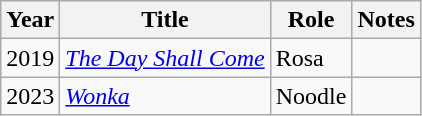<table class="wikitable">
<tr>
<th>Year</th>
<th>Title</th>
<th>Role</th>
<th>Notes</th>
</tr>
<tr>
<td>2019</td>
<td><em><a href='#'>The Day Shall Come</a></em></td>
<td>Rosa</td>
<td></td>
</tr>
<tr>
<td>2023</td>
<td><em><a href='#'>Wonka</a></em></td>
<td>Noodle</td>
<td></td>
</tr>
</table>
